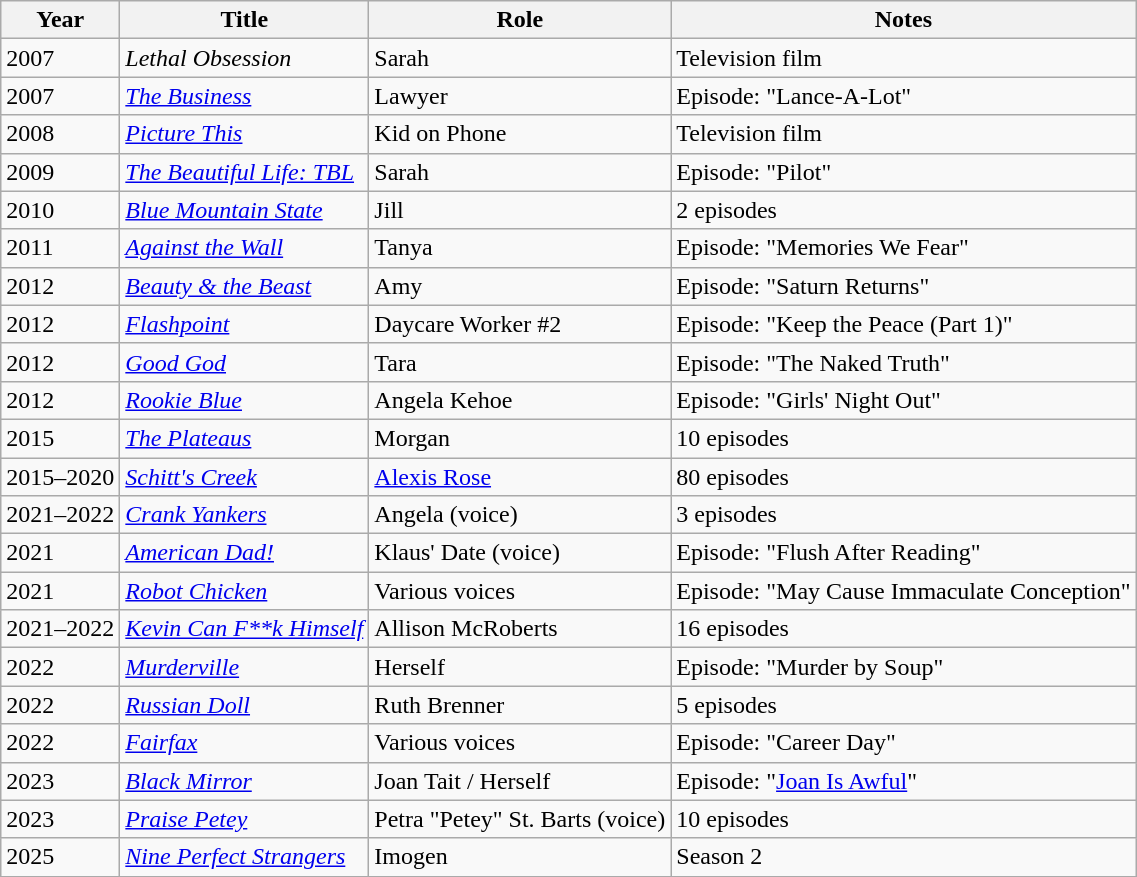<table class = "wikitable sortable">
<tr>
<th>Year</th>
<th>Title</th>
<th>Role</th>
<th class="unsortable">Notes</th>
</tr>
<tr>
<td>2007</td>
<td><em>Lethal Obsession</em></td>
<td>Sarah</td>
<td>Television film</td>
</tr>
<tr>
<td>2007</td>
<td data-sort-value="Business, The"><em><a href='#'>The Business</a></em></td>
<td>Lawyer</td>
<td>Episode: "Lance-A-Lot"</td>
</tr>
<tr>
<td>2008</td>
<td><em><a href='#'>Picture This</a></em></td>
<td>Kid on Phone</td>
<td>Television film</td>
</tr>
<tr>
<td>2009</td>
<td data-sort-value="Beautiful Life: TBL, The"><em><a href='#'>The Beautiful Life: TBL</a></em></td>
<td>Sarah</td>
<td>Episode: "Pilot"</td>
</tr>
<tr>
<td>2010</td>
<td><em><a href='#'>Blue Mountain State</a></em></td>
<td>Jill</td>
<td>2 episodes</td>
</tr>
<tr>
<td>2011</td>
<td><em><a href='#'>Against the Wall</a></em></td>
<td>Tanya</td>
<td>Episode: "Memories We Fear"</td>
</tr>
<tr>
<td>2012</td>
<td><em><a href='#'>Beauty & the Beast</a></em></td>
<td>Amy</td>
<td>Episode: "Saturn Returns"</td>
</tr>
<tr>
<td>2012</td>
<td><em><a href='#'>Flashpoint</a></em></td>
<td>Daycare Worker #2</td>
<td>Episode: "Keep the Peace (Part 1)"</td>
</tr>
<tr>
<td>2012</td>
<td><em><a href='#'>Good God</a></em></td>
<td>Tara</td>
<td>Episode: "The Naked Truth"</td>
</tr>
<tr>
<td>2012</td>
<td><em><a href='#'>Rookie Blue</a></em></td>
<td>Angela Kehoe</td>
<td>Episode: "Girls' Night Out"</td>
</tr>
<tr>
<td>2015</td>
<td data-sort-value="Plateaus, The"><em><a href='#'>The Plateaus</a></em></td>
<td>Morgan</td>
<td>10 episodes</td>
</tr>
<tr>
<td>2015–2020</td>
<td><em><a href='#'>Schitt's Creek</a></em></td>
<td><a href='#'>Alexis Rose</a></td>
<td>80 episodes</td>
</tr>
<tr>
<td>2021–2022</td>
<td><em><a href='#'>Crank Yankers</a></em></td>
<td>Angela (voice)</td>
<td>3 episodes</td>
</tr>
<tr>
<td>2021</td>
<td><em><a href='#'>American Dad!</a></em></td>
<td>Klaus' Date (voice)</td>
<td>Episode: "Flush After Reading"</td>
</tr>
<tr>
<td>2021</td>
<td><em><a href='#'>Robot Chicken</a></em></td>
<td>Various voices</td>
<td>Episode: "May Cause Immaculate Conception"</td>
</tr>
<tr>
<td>2021–2022</td>
<td><em><a href='#'>Kevin Can F**k Himself</a></em></td>
<td>Allison McRoberts</td>
<td>16 episodes</td>
</tr>
<tr>
<td>2022</td>
<td><em><a href='#'>Murderville</a></em></td>
<td>Herself</td>
<td>Episode: "Murder by Soup"</td>
</tr>
<tr>
<td>2022</td>
<td><em><a href='#'>Russian Doll</a></em></td>
<td>Ruth Brenner</td>
<td>5 episodes</td>
</tr>
<tr>
<td>2022</td>
<td><em><a href='#'>Fairfax</a></em></td>
<td>Various voices</td>
<td>Episode: "Career Day"</td>
</tr>
<tr>
<td>2023</td>
<td><em><a href='#'>Black Mirror</a></em></td>
<td>Joan Tait / Herself</td>
<td>Episode: "<a href='#'>Joan Is Awful</a>"</td>
</tr>
<tr>
<td>2023</td>
<td><em><a href='#'>Praise Petey</a></em></td>
<td>Petra "Petey" St. Barts (voice)</td>
<td>10 episodes</td>
</tr>
<tr>
<td>2025</td>
<td><em><a href='#'>Nine Perfect Strangers</a></em></td>
<td>Imogen</td>
<td>Season 2</td>
</tr>
</table>
